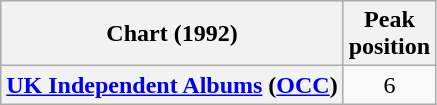<table class="wikitable plainrowheaders" style="text-align:center;" border="1">
<tr>
<th scope="col">Chart (1992)</th>
<th scope="col">Peak<br>position</th>
</tr>
<tr>
<th scope="row"><a href='#'>UK Independent Albums</a> (<a href='#'>OCC</a>)</th>
<td>6</td>
</tr>
</table>
